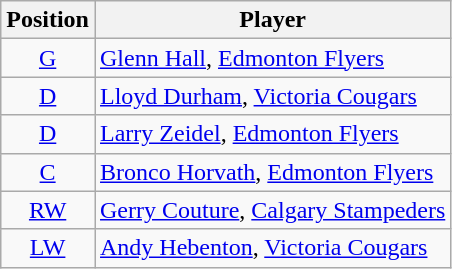<table class="wikitable">
<tr>
<th>Position</th>
<th>Player</th>
</tr>
<tr>
<td align=center><a href='#'>G</a></td>
<td><a href='#'>Glenn Hall</a>, <a href='#'>Edmonton Flyers</a></td>
</tr>
<tr>
<td align=center><a href='#'>D</a></td>
<td><a href='#'>Lloyd Durham</a>, <a href='#'>Victoria Cougars</a></td>
</tr>
<tr>
<td align=center><a href='#'>D</a></td>
<td><a href='#'>Larry Zeidel</a>, <a href='#'>Edmonton Flyers</a></td>
</tr>
<tr>
<td align=center><a href='#'>C</a></td>
<td><a href='#'>Bronco Horvath</a>, <a href='#'>Edmonton Flyers</a></td>
</tr>
<tr>
<td align=center><a href='#'>RW</a></td>
<td><a href='#'>Gerry Couture</a>, <a href='#'>Calgary Stampeders</a></td>
</tr>
<tr>
<td align=center><a href='#'>LW</a></td>
<td><a href='#'>Andy Hebenton</a>, <a href='#'>Victoria Cougars</a></td>
</tr>
</table>
